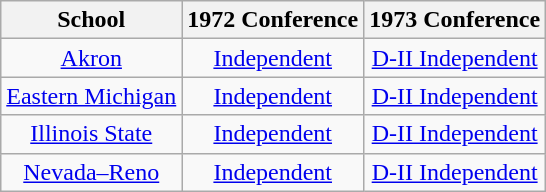<table class="wikitable sortable">
<tr>
<th>School</th>
<th>1972 Conference</th>
<th>1973 Conference</th>
</tr>
<tr style="text-align:center;">
<td><a href='#'>Akron</a></td>
<td><a href='#'>Independent</a></td>
<td><a href='#'>D-II Independent</a></td>
</tr>
<tr style="text-align:center;">
<td><a href='#'>Eastern Michigan</a></td>
<td><a href='#'>Independent</a></td>
<td><a href='#'>D-II Independent</a></td>
</tr>
<tr style="text-align:center;">
<td><a href='#'>Illinois State</a></td>
<td><a href='#'>Independent</a></td>
<td><a href='#'>D-II Independent</a></td>
</tr>
<tr style="text-align:center;">
<td><a href='#'>Nevada–Reno</a></td>
<td><a href='#'>Independent</a></td>
<td><a href='#'>D-II Independent</a></td>
</tr>
</table>
